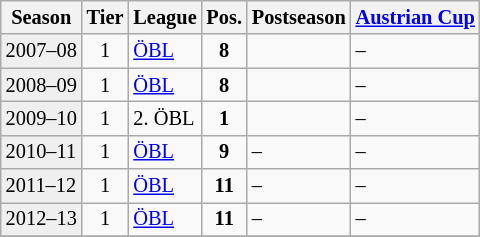<table class="wikitable" style="font-size:85%">
<tr>
<th>Season</th>
<th>Tier</th>
<th>League</th>
<th>Pos.</th>
<th>Postseason</th>
<th><a href='#'>Austrian Cup</a></th>
</tr>
<tr>
<td style="background:#efefef;">2007–08</td>
<td align="center">1</td>
<td><a href='#'>ÖBL</a></td>
<td style="background:"  align="center"><strong>8</strong></td>
<td style="background:"></td>
<td>–</td>
</tr>
<tr>
<td style="background:#efefef;">2008–09</td>
<td align="center">1</td>
<td><a href='#'>ÖBL</a></td>
<td style="background:"  align="center"><strong>8</strong></td>
<td style="background:"></td>
<td>–</td>
</tr>
<tr>
<td style="background:#efefef;">2009–10</td>
<td align="center">1</td>
<td>2. ÖBL</td>
<td style="background:"  align="center"><strong>1</strong></td>
<td style="background:"></td>
<td>–</td>
</tr>
<tr>
<td style="background:#efefef;">2010–11</td>
<td align="center">1</td>
<td><a href='#'>ÖBL</a></td>
<td style="background:"  align="center"><strong>9</strong></td>
<td style="background:">–</td>
<td>–</td>
</tr>
<tr>
<td style="background:#efefef;">2011–12</td>
<td align="center">1</td>
<td><a href='#'>ÖBL</a></td>
<td style="background:"  align="center"><strong>11</strong></td>
<td>–</td>
<td>–</td>
</tr>
<tr>
<td style="background:#efefef;">2012–13</td>
<td align="center">1</td>
<td><a href='#'>ÖBL</a></td>
<td style="background:"  align="center"><strong>11</strong></td>
<td>–</td>
<td>–</td>
</tr>
<tr>
</tr>
</table>
